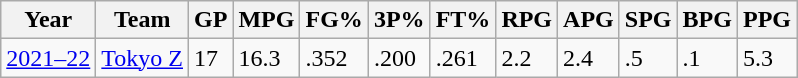<table class="wikitable sortable">
<tr>
<th>Year</th>
<th>Team</th>
<th>GP</th>
<th>MPG</th>
<th>FG%</th>
<th>3P%</th>
<th>FT%</th>
<th>RPG</th>
<th>APG</th>
<th>SPG</th>
<th>BPG</th>
<th>PPG</th>
</tr>
<tr>
<td><a href='#'>2021–22</a></td>
<td><a href='#'>Tokyo Z</a></td>
<td>17</td>
<td>16.3</td>
<td>.352</td>
<td>.200</td>
<td>.261</td>
<td>2.2</td>
<td>2.4</td>
<td>.5</td>
<td>.1</td>
<td>5.3</td>
</tr>
</table>
